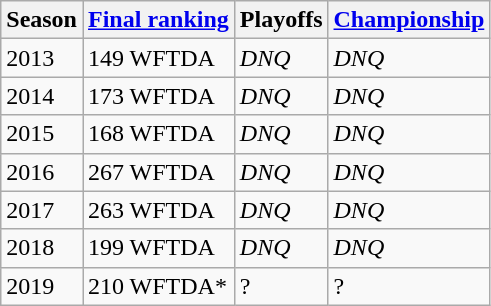<table class="wikitable sortable">
<tr>
<th>Season</th>
<th><a href='#'>Final ranking</a></th>
<th>Playoffs</th>
<th><a href='#'>Championship</a></th>
</tr>
<tr>
<td>2013</td>
<td>149 WFTDA</td>
<td><em>DNQ</em></td>
<td><em>DNQ</em></td>
</tr>
<tr>
<td>2014</td>
<td>173 WFTDA</td>
<td><em>DNQ</em></td>
<td><em>DNQ</em></td>
</tr>
<tr>
<td>2015</td>
<td>168 WFTDA</td>
<td><em>DNQ</em></td>
<td><em>DNQ</em></td>
</tr>
<tr>
<td>2016</td>
<td>267 WFTDA</td>
<td><em>DNQ</em></td>
<td><em>DNQ</em></td>
</tr>
<tr>
<td>2017</td>
<td>263 WFTDA</td>
<td><em>DNQ</em></td>
<td><em>DNQ</em></td>
</tr>
<tr>
<td>2018</td>
<td>199 WFTDA</td>
<td><em>DNQ</em></td>
<td><em>DNQ</em></td>
</tr>
<tr>
<td>2019</td>
<td>210 WFTDA*</td>
<td>?</td>
<td>?</td>
</tr>
</table>
